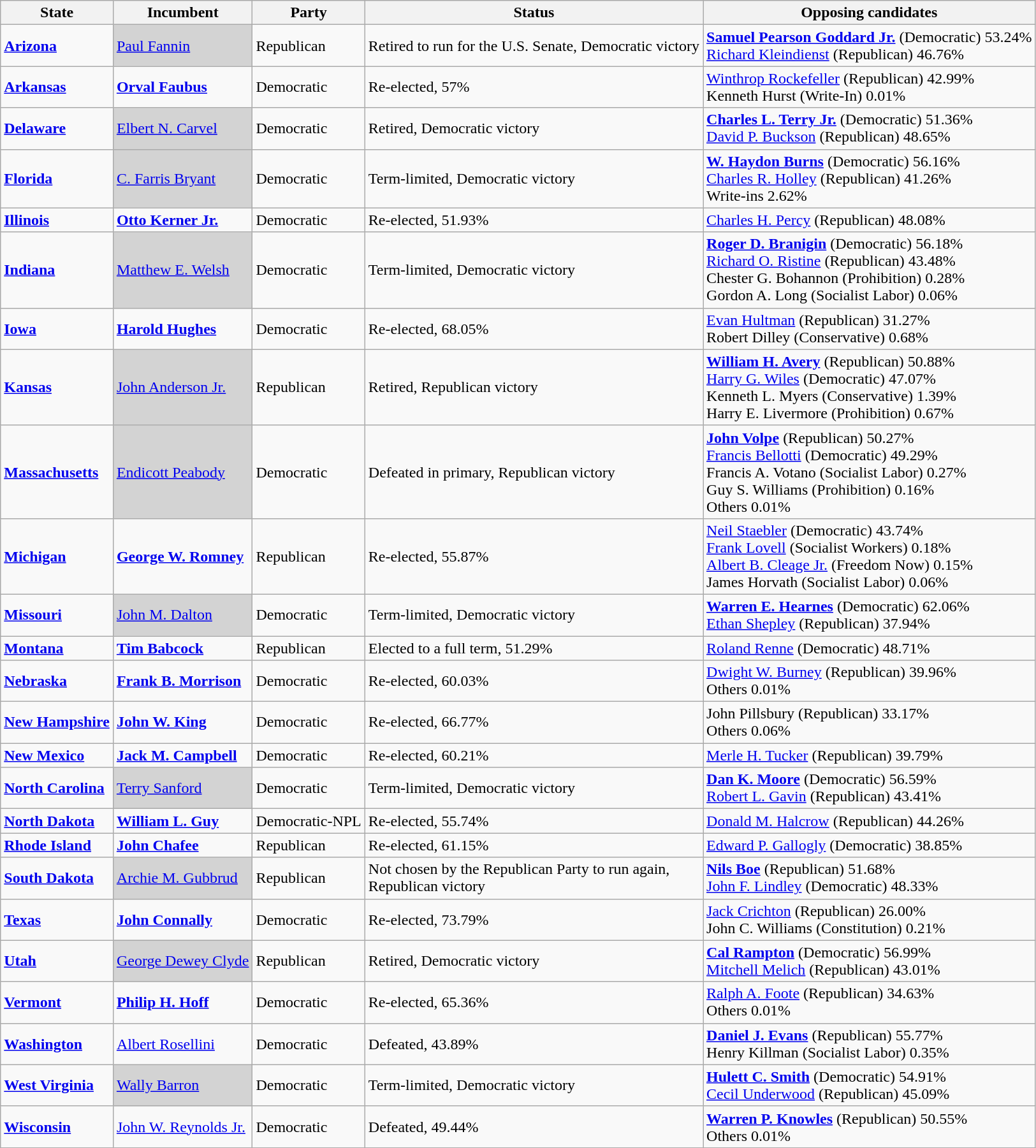<table class="wikitable">
<tr>
<th>State</th>
<th>Incumbent</th>
<th>Party</th>
<th>Status</th>
<th>Opposing candidates</th>
</tr>
<tr>
<td><strong><a href='#'>Arizona</a></strong></td>
<td bgcolor="lightgrey"><a href='#'>Paul Fannin</a></td>
<td>Republican</td>
<td>Retired to run for the U.S. Senate, Democratic victory</td>
<td><strong><a href='#'>Samuel Pearson Goddard Jr.</a></strong> (Democratic) 53.24%<br> <a href='#'>Richard Kleindienst</a> (Republican) 46.76%</td>
</tr>
<tr>
<td><strong><a href='#'>Arkansas</a></strong></td>
<td><strong><a href='#'>Orval Faubus</a></strong></td>
<td>Democratic</td>
<td>Re-elected, 57%</td>
<td><a href='#'>Winthrop Rockefeller</a> (Republican) 42.99%<br> Kenneth Hurst (Write-In) 0.01%</td>
</tr>
<tr>
<td><strong><a href='#'>Delaware</a></strong></td>
<td bgcolor="lightgrey"><a href='#'>Elbert N. Carvel</a></td>
<td>Democratic</td>
<td>Retired, Democratic victory</td>
<td><strong><a href='#'>Charles L. Terry Jr.</a></strong> (Democratic) 51.36%<br> <a href='#'>David P. Buckson</a> (Republican) 48.65%</td>
</tr>
<tr>
<td><strong><a href='#'>Florida</a></strong></td>
<td bgcolor="lightgrey"><a href='#'>C. Farris Bryant</a></td>
<td>Democratic</td>
<td>Term-limited, Democratic victory</td>
<td><strong><a href='#'>W. Haydon Burns</a></strong> (Democratic) 56.16%<br>  <a href='#'>Charles R. Holley</a> (Republican) 41.26%<br> Write-ins 2.62%</td>
</tr>
<tr>
<td><strong><a href='#'>Illinois</a></strong></td>
<td><strong><a href='#'>Otto Kerner Jr.</a></strong></td>
<td>Democratic</td>
<td>Re-elected, 51.93%</td>
<td><a href='#'>Charles H. Percy</a> (Republican) 48.08%</td>
</tr>
<tr>
<td><strong><a href='#'>Indiana</a></strong></td>
<td bgcolor="lightgrey"><a href='#'>Matthew E. Welsh</a></td>
<td>Democratic</td>
<td>Term-limited, Democratic victory</td>
<td><strong><a href='#'>Roger D. Branigin</a></strong> (Democratic) 56.18%<br>  <a href='#'>Richard O. Ristine</a> (Republican) 43.48%<br>  Chester G. Bohannon (Prohibition) 0.28%<br>  Gordon A. Long (Socialist Labor) 0.06%</td>
</tr>
<tr>
<td><strong><a href='#'>Iowa</a></strong></td>
<td><strong><a href='#'>Harold Hughes</a></strong></td>
<td>Democratic</td>
<td>Re-elected, 68.05%</td>
<td><a href='#'>Evan Hultman</a> (Republican) 31.27%<br>  Robert Dilley (Conservative) 0.68%</td>
</tr>
<tr>
<td><strong><a href='#'>Kansas</a></strong></td>
<td bgcolor="lightgrey"><a href='#'>John Anderson Jr.</a></td>
<td>Republican</td>
<td>Retired, Republican victory</td>
<td><strong><a href='#'>William H. Avery</a></strong> (Republican) 50.88%<br>  <a href='#'>Harry G. Wiles</a> (Democratic) 47.07%<br>  Kenneth L. Myers (Conservative) 1.39%<br>  Harry E. Livermore (Prohibition) 0.67%</td>
</tr>
<tr>
<td><strong><a href='#'>Massachusetts</a></strong></td>
<td bgcolor="lightgrey"><a href='#'>Endicott Peabody</a></td>
<td>Democratic</td>
<td>Defeated in primary, Republican victory</td>
<td><strong><a href='#'>John Volpe</a></strong> (Republican) 50.27%<br> <a href='#'>Francis Bellotti</a> (Democratic) 49.29%<br>  Francis A. Votano (Socialist Labor) 0.27%<br> Guy S. Williams (Prohibition) 0.16%<br> Others 0.01%</td>
</tr>
<tr>
<td><strong><a href='#'>Michigan</a></strong></td>
<td><strong><a href='#'>George W. Romney</a></strong></td>
<td>Republican</td>
<td>Re-elected, 55.87%</td>
<td><a href='#'>Neil Staebler</a> (Democratic) 43.74%<br>  <a href='#'>Frank Lovell</a> (Socialist Workers) 0.18%<br> <a href='#'>Albert B. Cleage Jr.</a> (Freedom Now) 0.15%<br>  James Horvath (Socialist Labor) 0.06%</td>
</tr>
<tr>
<td><strong><a href='#'>Missouri</a></strong></td>
<td bgcolor="lightgrey"><a href='#'>John M. Dalton</a></td>
<td>Democratic</td>
<td>Term-limited, Democratic victory</td>
<td><strong><a href='#'>Warren E. Hearnes</a></strong> (Democratic) 62.06%<br>  <a href='#'>Ethan Shepley</a> (Republican) 37.94%</td>
</tr>
<tr>
<td><strong><a href='#'>Montana</a></strong></td>
<td><strong><a href='#'>Tim Babcock</a></strong></td>
<td>Republican</td>
<td>Elected to a full term, 51.29%</td>
<td><a href='#'>Roland Renne</a> (Democratic) 48.71%</td>
</tr>
<tr>
<td><strong><a href='#'>Nebraska</a></strong></td>
<td><strong><a href='#'>Frank B. Morrison</a></strong></td>
<td>Democratic</td>
<td>Re-elected, 60.03%</td>
<td><a href='#'>Dwight W. Burney</a> (Republican) 39.96%<br> Others 0.01%</td>
</tr>
<tr>
<td><strong><a href='#'>New Hampshire</a></strong></td>
<td><strong><a href='#'>John W. King</a></strong></td>
<td>Democratic</td>
<td>Re-elected, 66.77%</td>
<td>John Pillsbury (Republican) 33.17%<br> Others 0.06%</td>
</tr>
<tr>
<td><strong><a href='#'>New Mexico</a></strong></td>
<td><strong><a href='#'>Jack M. Campbell</a></strong></td>
<td>Democratic</td>
<td>Re-elected, 60.21%</td>
<td><a href='#'>Merle H. Tucker</a> (Republican) 39.79%</td>
</tr>
<tr>
<td><strong><a href='#'>North Carolina</a></strong></td>
<td bgcolor="lightgrey"><a href='#'>Terry Sanford</a></td>
<td>Democratic</td>
<td>Term-limited, Democratic victory</td>
<td><strong><a href='#'>Dan K. Moore</a></strong> (Democratic) 56.59%<br> <a href='#'>Robert L. Gavin</a> (Republican) 43.41%</td>
</tr>
<tr>
<td><strong><a href='#'>North Dakota</a></strong></td>
<td><strong><a href='#'>William L. Guy</a></strong></td>
<td>Democratic-NPL</td>
<td>Re-elected, 55.74%</td>
<td><a href='#'>Donald M. Halcrow</a> (Republican) 44.26%</td>
</tr>
<tr>
<td><strong><a href='#'>Rhode Island</a></strong></td>
<td><strong><a href='#'>John Chafee</a></strong></td>
<td>Republican</td>
<td>Re-elected, 61.15%</td>
<td><a href='#'>Edward P. Gallogly</a> (Democratic) 38.85%</td>
</tr>
<tr>
<td><strong><a href='#'>South Dakota</a></strong></td>
<td bgcolor="lightgrey"><a href='#'>Archie M. Gubbrud</a></td>
<td>Republican</td>
<td>Not chosen by the Republican Party to run again,<br>Republican victory</td>
<td><strong><a href='#'>Nils Boe</a></strong> (Republican) 51.68%<br> <a href='#'>John F. Lindley</a> (Democratic) 48.33%</td>
</tr>
<tr>
<td><strong><a href='#'>Texas</a></strong></td>
<td><strong><a href='#'>John Connally</a></strong></td>
<td>Democratic</td>
<td>Re-elected, 73.79%</td>
<td><a href='#'>Jack Crichton</a> (Republican) 26.00%<br>  John C. Williams (Constitution) 0.21%</td>
</tr>
<tr>
<td><strong><a href='#'>Utah</a></strong></td>
<td bgcolor="lightgrey"><a href='#'>George Dewey Clyde</a></td>
<td>Republican</td>
<td>Retired, Democratic victory</td>
<td><strong><a href='#'>Cal Rampton</a></strong> (Democratic) 56.99%<br>  <a href='#'>Mitchell Melich</a> (Republican) 43.01%</td>
</tr>
<tr>
<td><strong><a href='#'>Vermont</a></strong></td>
<td><strong><a href='#'>Philip H. Hoff</a></strong></td>
<td>Democratic</td>
<td>Re-elected, 65.36%</td>
<td><a href='#'>Ralph A. Foote</a> (Republican) 34.63%<br> Others 0.01%</td>
</tr>
<tr>
<td><strong><a href='#'>Washington</a></strong></td>
<td><a href='#'>Albert Rosellini</a></td>
<td>Democratic</td>
<td>Defeated, 43.89%</td>
<td><strong><a href='#'>Daniel J. Evans</a></strong> (Republican) 55.77%<br> Henry Killman (Socialist Labor) 0.35%</td>
</tr>
<tr>
<td><strong><a href='#'>West Virginia</a></strong></td>
<td bgcolor="lightgrey"><a href='#'>Wally Barron</a></td>
<td>Democratic</td>
<td>Term-limited, Democratic victory</td>
<td><strong><a href='#'>Hulett C. Smith</a></strong> (Democratic) 54.91%<br> <a href='#'>Cecil Underwood</a> (Republican) 45.09%</td>
</tr>
<tr>
<td><strong><a href='#'>Wisconsin</a></strong></td>
<td><a href='#'>John W. Reynolds Jr.</a></td>
<td>Democratic</td>
<td>Defeated, 49.44%</td>
<td><strong><a href='#'>Warren P. Knowles</a></strong> (Republican) 50.55%<br> Others 0.01%</td>
</tr>
</table>
